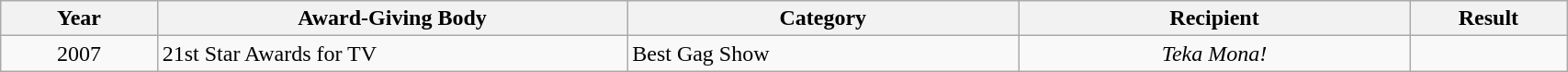<table | width="90%" class="wikitable sortable">
<tr>
<th width="10%">Year</th>
<th width="30%">Award-Giving Body</th>
<th width="25%">Category</th>
<th width="25%">Recipient</th>
<th width="10%">Result</th>
</tr>
<tr>
<td align="center">2007</td>
<td>21st Star Awards for TV</td>
<td>Best Gag Show</td>
<td align="center"><em>Teka Mona!</em></td>
<td></td>
</tr>
</table>
